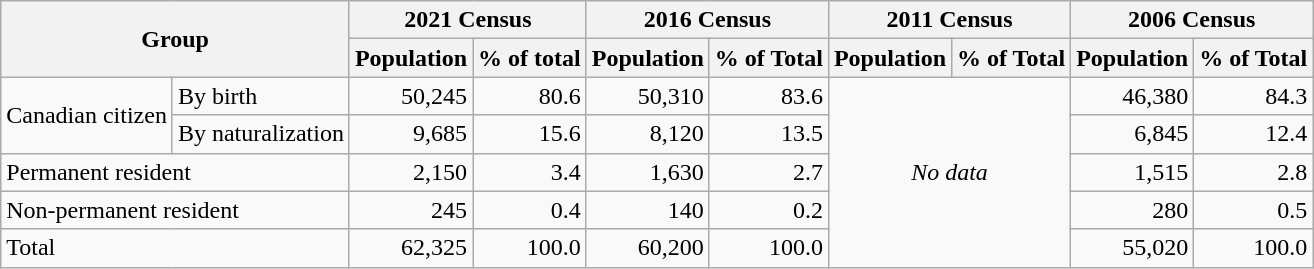<table class="wikitable" style="text-align:right;">
<tr>
<th rowspan=2 colspan=2>Group</th>
<th colspan=2>2021 Census</th>
<th colspan=2>2016 Census</th>
<th colspan=2>2011 Census</th>
<th colspan=2>2006 Census</th>
</tr>
<tr>
<th>Population</th>
<th>% of total</th>
<th>Population</th>
<th>% of Total</th>
<th>Population</th>
<th>% of Total</th>
<th>Population</th>
<th>% of Total</th>
</tr>
<tr>
<td rowspan="2" style="text-align:left;">Canadian citizen</td>
<td style="text-align:left;">By birth</td>
<td>50,245</td>
<td>80.6</td>
<td>50,310</td>
<td>83.6</td>
<td colspan="2" rowspan="5" style="text-align:center;"><em>No data</em></td>
<td>46,380</td>
<td>84.3</td>
</tr>
<tr>
<td style="text-align:left;">By naturalization</td>
<td>9,685</td>
<td>15.6</td>
<td>8,120</td>
<td>13.5</td>
<td>6,845</td>
<td>12.4</td>
</tr>
<tr>
<td colspan="2" style="text-align:left;">Permanent resident</td>
<td>2,150</td>
<td>3.4</td>
<td>1,630</td>
<td>2.7</td>
<td>1,515</td>
<td>2.8</td>
</tr>
<tr>
<td colspan="2" style="text-align:left;">Non-permanent resident</td>
<td>245</td>
<td>0.4</td>
<td>140</td>
<td>0.2</td>
<td>280</td>
<td>0.5</td>
</tr>
<tr>
<td colspan="2" style="text-align:left;">Total</td>
<td>62,325</td>
<td>100.0</td>
<td>60,200</td>
<td>100.0</td>
<td>55,020</td>
<td>100.0</td>
</tr>
</table>
